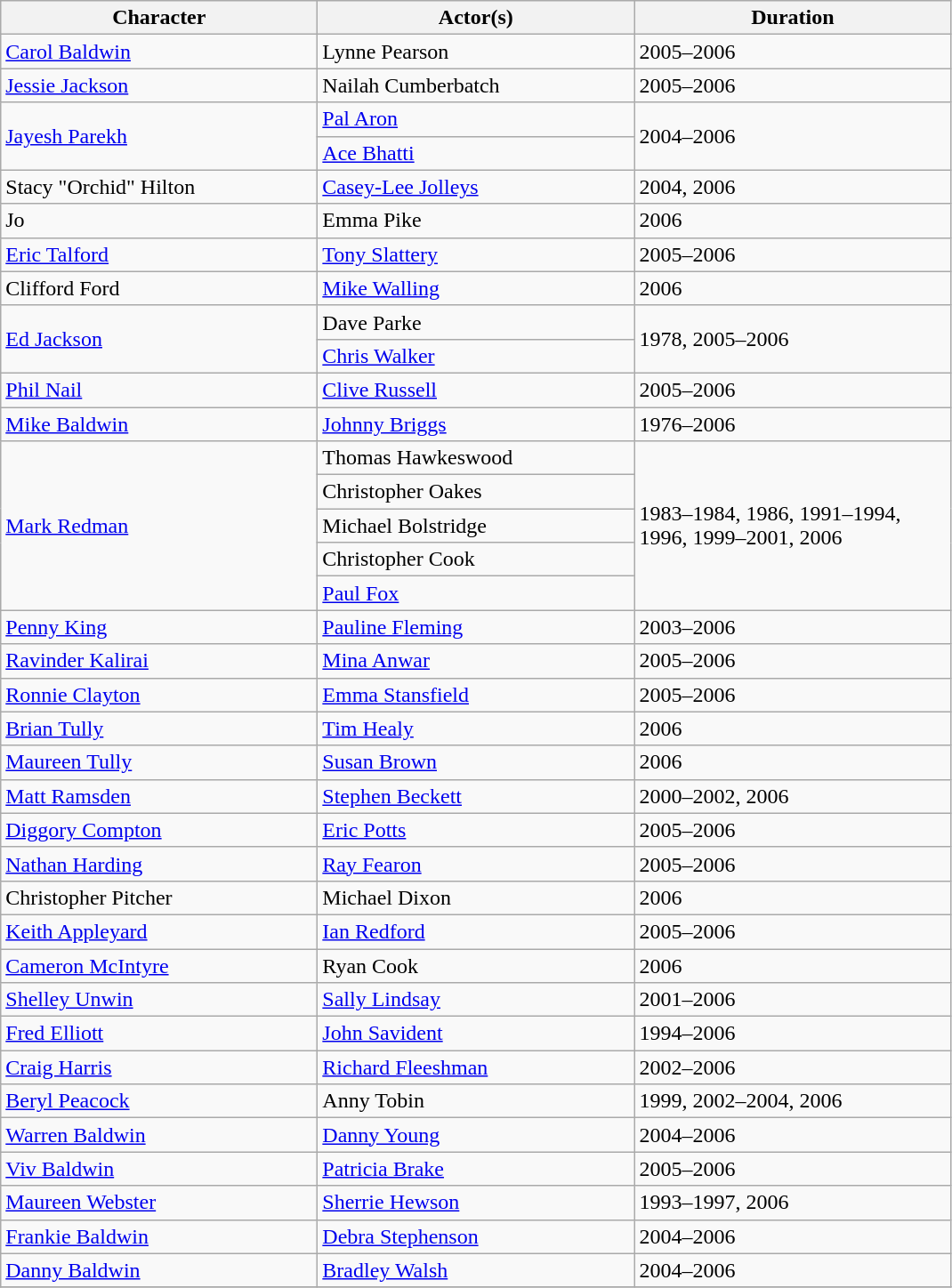<table class="wikitable">
<tr>
<th scope="col" style="width:230px;">Character</th>
<th scope="col" style="width:230px;">Actor(s)</th>
<th scope="col" style="width:230px;">Duration</th>
</tr>
<tr>
<td><a href='#'>Carol Baldwin</a></td>
<td>Lynne Pearson</td>
<td>2005–2006</td>
</tr>
<tr>
<td><a href='#'>Jessie Jackson</a></td>
<td>Nailah Cumberbatch</td>
<td>2005–2006</td>
</tr>
<tr>
<td rowspan="2"><a href='#'>Jayesh Parekh</a></td>
<td><a href='#'>Pal Aron</a></td>
<td rowspan="2">2004–2006</td>
</tr>
<tr>
<td><a href='#'>Ace Bhatti</a></td>
</tr>
<tr>
<td>Stacy "Orchid" Hilton</td>
<td><a href='#'>Casey-Lee Jolleys</a></td>
<td>2004, 2006</td>
</tr>
<tr>
<td>Jo</td>
<td>Emma Pike</td>
<td>2006</td>
</tr>
<tr>
<td><a href='#'>Eric Talford</a></td>
<td><a href='#'>Tony Slattery</a></td>
<td>2005–2006</td>
</tr>
<tr>
<td>Clifford Ford</td>
<td><a href='#'>Mike Walling</a></td>
<td>2006</td>
</tr>
<tr>
<td rowspan="2"><a href='#'>Ed Jackson</a></td>
<td>Dave Parke</td>
<td rowspan="2">1978, 2005–2006</td>
</tr>
<tr>
<td><a href='#'>Chris Walker</a></td>
</tr>
<tr>
<td><a href='#'>Phil Nail</a></td>
<td><a href='#'>Clive Russell</a></td>
<td>2005–2006</td>
</tr>
<tr>
<td><a href='#'>Mike Baldwin</a></td>
<td><a href='#'>Johnny Briggs</a></td>
<td>1976–2006</td>
</tr>
<tr>
<td rowspan="5"><a href='#'>Mark Redman</a></td>
<td>Thomas Hawkeswood</td>
<td rowspan="5">1983–1984, 1986, 1991–1994, 1996, 1999–2001, 2006</td>
</tr>
<tr>
<td>Christopher Oakes</td>
</tr>
<tr>
<td>Michael Bolstridge</td>
</tr>
<tr>
<td>Christopher Cook</td>
</tr>
<tr>
<td><a href='#'>Paul Fox</a></td>
</tr>
<tr>
<td><a href='#'>Penny King</a></td>
<td><a href='#'>Pauline Fleming</a></td>
<td>2003–2006</td>
</tr>
<tr>
<td><a href='#'>Ravinder Kalirai</a></td>
<td><a href='#'>Mina Anwar</a></td>
<td>2005–2006</td>
</tr>
<tr>
<td><a href='#'>Ronnie Clayton</a></td>
<td><a href='#'>Emma Stansfield</a></td>
<td>2005–2006</td>
</tr>
<tr>
<td><a href='#'>Brian Tully</a></td>
<td><a href='#'>Tim Healy</a></td>
<td>2006</td>
</tr>
<tr>
<td><a href='#'>Maureen Tully</a></td>
<td><a href='#'>Susan Brown</a></td>
<td>2006</td>
</tr>
<tr>
<td><a href='#'>Matt Ramsden</a></td>
<td><a href='#'>Stephen Beckett</a></td>
<td>2000–2002, 2006</td>
</tr>
<tr>
<td><a href='#'>Diggory Compton</a></td>
<td><a href='#'>Eric Potts</a></td>
<td>2005–2006</td>
</tr>
<tr>
<td><a href='#'>Nathan Harding</a></td>
<td><a href='#'>Ray Fearon</a></td>
<td>2005–2006</td>
</tr>
<tr>
<td>Christopher Pitcher</td>
<td>Michael Dixon</td>
<td>2006</td>
</tr>
<tr>
<td><a href='#'>Keith Appleyard</a></td>
<td><a href='#'>Ian Redford</a></td>
<td>2005–2006</td>
</tr>
<tr>
<td><a href='#'>Cameron McIntyre</a></td>
<td>Ryan Cook</td>
<td>2006</td>
</tr>
<tr>
<td><a href='#'>Shelley Unwin</a></td>
<td><a href='#'>Sally Lindsay</a></td>
<td>2001–2006</td>
</tr>
<tr>
<td><a href='#'>Fred Elliott</a></td>
<td><a href='#'>John Savident</a></td>
<td>1994–2006</td>
</tr>
<tr>
<td><a href='#'>Craig Harris</a></td>
<td><a href='#'>Richard Fleeshman</a></td>
<td>2002–2006</td>
</tr>
<tr>
<td><a href='#'>Beryl Peacock</a></td>
<td>Anny Tobin</td>
<td>1999, 2002–2004, 2006</td>
</tr>
<tr>
<td><a href='#'>Warren Baldwin</a></td>
<td><a href='#'>Danny Young</a></td>
<td>2004–2006</td>
</tr>
<tr>
<td><a href='#'>Viv Baldwin</a></td>
<td><a href='#'>Patricia Brake</a></td>
<td>2005–2006</td>
</tr>
<tr>
<td><a href='#'>Maureen Webster</a></td>
<td><a href='#'>Sherrie Hewson</a></td>
<td>1993–1997, 2006</td>
</tr>
<tr>
<td><a href='#'>Frankie Baldwin</a></td>
<td><a href='#'>Debra Stephenson</a></td>
<td>2004–2006</td>
</tr>
<tr>
<td><a href='#'>Danny Baldwin</a></td>
<td><a href='#'>Bradley Walsh</a></td>
<td>2004–2006</td>
</tr>
<tr>
</tr>
</table>
